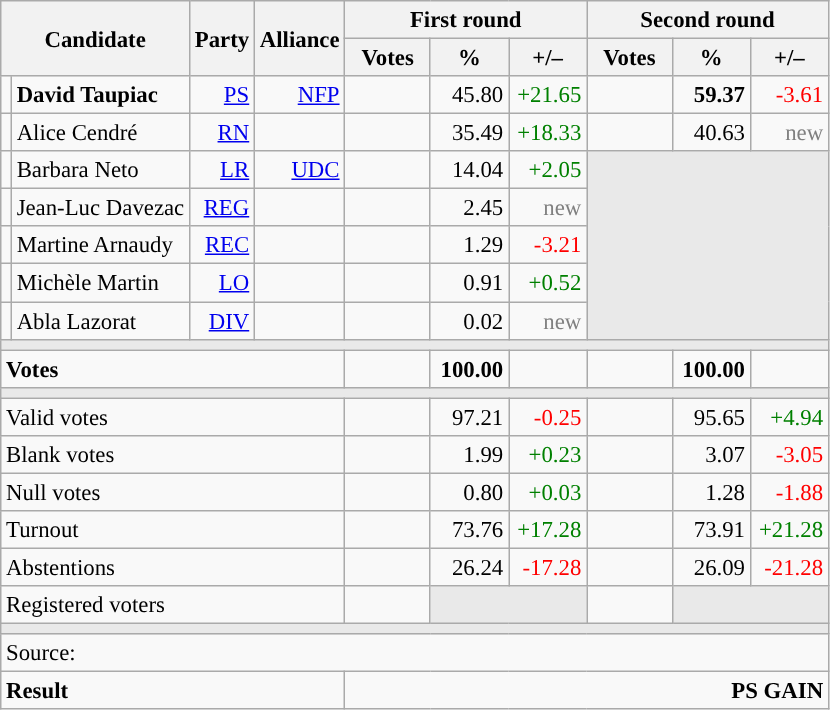<table class="wikitable" style="text-align:right;font-size:95%;">
<tr>
<th rowspan="2" colspan="2">Candidate</th>
<th colspan="1" rowspan="2">Party</th>
<th colspan="1" rowspan="2">Alliance</th>
<th colspan="3">First round</th>
<th colspan="3">Second round</th>
</tr>
<tr>
<th style="width:50px;">Votes</th>
<th style="width:45px;">%</th>
<th style="width:45px;">+/–</th>
<th style="width:50px;">Votes</th>
<th style="width:45px;">%</th>
<th style="width:45px;">+/–</th>
</tr>
<tr>
<td style="color:inherit;background:"></td>
<td style="text-align:left;"><strong>David Taupiac</strong></td>
<td><a href='#'>PS</a></td>
<td><a href='#'>NFP</a></td>
<td></td>
<td>45.80</td>
<td style="color:green;">+21.65</td>
<td><strong></strong></td>
<td><strong>59.37</strong></td>
<td style="color:red;">-3.61</td>
</tr>
<tr>
<td style="color:inherit;background:"></td>
<td style="text-align:left;">Alice Cendré</td>
<td><a href='#'>RN</a></td>
<td></td>
<td></td>
<td>35.49</td>
<td style="color:green;">+18.33</td>
<td></td>
<td>40.63</td>
<td style="color:grey;">new</td>
</tr>
<tr>
<td style="color:inherit;background:"></td>
<td style="text-align:left;">Barbara Neto</td>
<td><a href='#'>LR</a></td>
<td><a href='#'>UDC</a></td>
<td></td>
<td>14.04</td>
<td style="color:green;">+2.05</td>
<td colspan="3" rowspan="5" style="background:#E9E9E9;"></td>
</tr>
<tr>
<td style="color:inherit;background:"></td>
<td style="text-align:left;">Jean-Luc Davezac</td>
<td><a href='#'>REG</a></td>
<td></td>
<td></td>
<td>2.45</td>
<td style="color:grey;">new</td>
</tr>
<tr>
<td style="color:inherit;background:"></td>
<td style="text-align:left;">Martine Arnaudy</td>
<td><a href='#'>REC</a></td>
<td></td>
<td></td>
<td>1.29</td>
<td style="color:red;">-3.21</td>
</tr>
<tr>
<td style="color:inherit;background:"></td>
<td style="text-align:left;">Michèle Martin</td>
<td><a href='#'>LO</a></td>
<td></td>
<td></td>
<td>0.91</td>
<td style="color:green;">+0.52</td>
</tr>
<tr>
<td style="color:inherit;background:"></td>
<td style="text-align:left;">Abla Lazorat</td>
<td><a href='#'>DIV</a></td>
<td></td>
<td></td>
<td>0.02</td>
<td style="color:grey;">new</td>
</tr>
<tr>
<td colspan="10" style="background:#E9E9E9;"></td>
</tr>
<tr style="font-weight:bold;">
<td colspan="4" style="text-align:left;">Votes</td>
<td></td>
<td>100.00</td>
<td></td>
<td></td>
<td>100.00</td>
<td></td>
</tr>
<tr>
<td colspan="10" style="background:#E9E9E9;"></td>
</tr>
<tr>
<td colspan="4" style="text-align:left;">Valid votes</td>
<td></td>
<td>97.21</td>
<td style="color:red;">-0.25</td>
<td></td>
<td>95.65</td>
<td style="color:green;">+4.94</td>
</tr>
<tr>
<td colspan="4" style="text-align:left;">Blank votes</td>
<td></td>
<td>1.99</td>
<td style="color:green;">+0.23</td>
<td></td>
<td>3.07</td>
<td style="color:red;">-3.05</td>
</tr>
<tr>
<td colspan="4" style="text-align:left;">Null votes</td>
<td></td>
<td>0.80</td>
<td style="color:green;">+0.03</td>
<td></td>
<td>1.28</td>
<td style="color:red;">-1.88</td>
</tr>
<tr>
<td colspan="4" style="text-align:left;">Turnout</td>
<td></td>
<td>73.76</td>
<td style="color:green;">+17.28</td>
<td></td>
<td>73.91</td>
<td style="color:green;">+21.28</td>
</tr>
<tr>
<td colspan="4" style="text-align:left;">Abstentions</td>
<td></td>
<td>26.24</td>
<td style="color:red;">-17.28</td>
<td></td>
<td>26.09</td>
<td style="color:red;">-21.28</td>
</tr>
<tr>
<td colspan="4" style="text-align:left;">Registered voters</td>
<td></td>
<td colspan="2" style="background:#E9E9E9;"></td>
<td></td>
<td colspan="2" style="background:#E9E9E9;"></td>
</tr>
<tr>
<td colspan="10" style="background:#E9E9E9;"></td>
</tr>
<tr>
<td colspan="10" style="text-align:left;">Source: </td>
</tr>
<tr style="font-weight:bold">
<td colspan="4" style="text-align:left;">Result</td>
<td colspan="6" style="background-color:">PS GAIN</td>
</tr>
</table>
